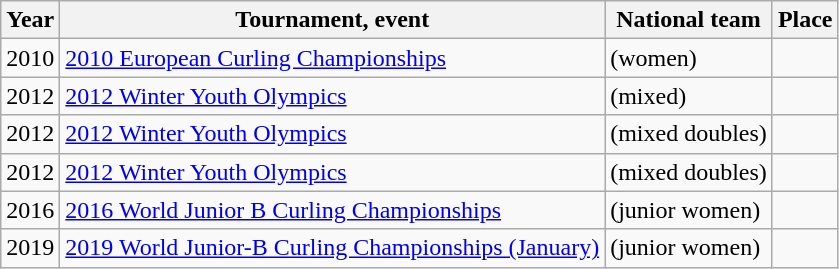<table class="wikitable">
<tr>
<th scope="col">Year</th>
<th scope="col">Tournament, event</th>
<th scope="col">National team</th>
<th scope="col">Place</th>
</tr>
<tr>
<td>2010</td>
<td><a href='#'>2010 European Curling Championships</a></td>
<td> (women)</td>
<td></td>
</tr>
<tr>
<td>2012</td>
<td><a href='#'>2012 Winter Youth Olympics</a></td>
<td> (mixed)</td>
<td></td>
</tr>
<tr>
<td>2012</td>
<td><a href='#'>2012 Winter Youth Olympics</a></td>
<td> (mixed doubles)</td>
<td></td>
</tr>
<tr>
<td>2012</td>
<td><a href='#'>2012 Winter Youth Olympics</a></td>
<td> (mixed doubles)</td>
<td></td>
</tr>
<tr>
<td>2016</td>
<td><a href='#'>2016 World Junior B Curling Championships</a></td>
<td> (junior women)</td>
<td></td>
</tr>
<tr>
<td>2019</td>
<td><a href='#'>2019 World Junior-B Curling Championships (January)</a></td>
<td> (junior women)</td>
<td></td>
</tr>
</table>
